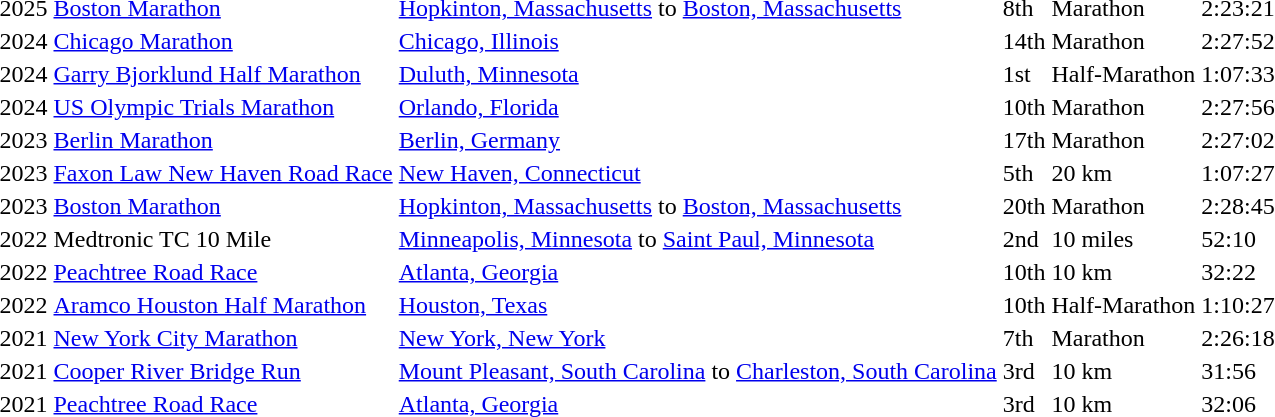<table>
<tr>
<td>2025</td>
<td><a href='#'>Boston Marathon</a></td>
<td><a href='#'>Hopkinton, Massachusetts</a> to <a href='#'>Boston, Massachusetts</a></td>
<td>8th</td>
<td>Marathon</td>
<td>2:23:21</td>
</tr>
<tr>
<td>2024</td>
<td><a href='#'>Chicago Marathon</a></td>
<td><a href='#'>Chicago, Illinois</a></td>
<td>14th</td>
<td>Marathon</td>
<td>2:27:52</td>
</tr>
<tr>
<td>2024</td>
<td><a href='#'>Garry Bjorklund Half Marathon</a></td>
<td><a href='#'>Duluth, Minnesota</a></td>
<td>1st</td>
<td>Half-Marathon</td>
<td>1:07:33</td>
</tr>
<tr>
<td>2024</td>
<td><a href='#'>US Olympic Trials Marathon</a></td>
<td><a href='#'>Orlando, Florida</a></td>
<td>10th</td>
<td>Marathon</td>
<td>2:27:56</td>
</tr>
<tr>
<td>2023</td>
<td><a href='#'>Berlin Marathon</a></td>
<td><a href='#'>Berlin, Germany</a></td>
<td>17th</td>
<td>Marathon</td>
<td>2:27:02</td>
</tr>
<tr>
<td>2023</td>
<td><a href='#'>Faxon Law New Haven Road Race</a></td>
<td><a href='#'>New Haven, Connecticut</a></td>
<td>5th</td>
<td>20 km</td>
<td>1:07:27</td>
</tr>
<tr>
<td>2023</td>
<td><a href='#'>Boston Marathon</a></td>
<td><a href='#'>Hopkinton, Massachusetts</a> to <a href='#'>Boston, Massachusetts</a></td>
<td>20th</td>
<td>Marathon</td>
<td>2:28:45</td>
</tr>
<tr>
<td>2022</td>
<td>Medtronic TC 10 Mile</td>
<td><a href='#'>Minneapolis, Minnesota</a> to <a href='#'>Saint Paul, Minnesota</a></td>
<td>2nd</td>
<td>10 miles</td>
<td>52:10</td>
</tr>
<tr>
<td>2022</td>
<td><a href='#'>Peachtree Road Race</a></td>
<td><a href='#'>Atlanta, Georgia</a></td>
<td>10th</td>
<td>10 km</td>
<td>32:22</td>
</tr>
<tr>
<td>2022</td>
<td><a href='#'>Aramco Houston Half Marathon</a></td>
<td><a href='#'>Houston, Texas</a></td>
<td>10th</td>
<td>Half-Marathon</td>
<td>1:10:27</td>
</tr>
<tr>
<td>2021</td>
<td><a href='#'>New York City Marathon</a></td>
<td><a href='#'>New York, New York</a></td>
<td>7th</td>
<td>Marathon</td>
<td>2:26:18</td>
</tr>
<tr>
<td>2021</td>
<td><a href='#'>Cooper River Bridge Run</a></td>
<td><a href='#'>Mount Pleasant, South Carolina</a> to <a href='#'>Charleston, South Carolina</a></td>
<td>3rd</td>
<td>10 km</td>
<td>31:56</td>
</tr>
<tr>
<td>2021</td>
<td><a href='#'>Peachtree Road Race</a></td>
<td><a href='#'>Atlanta, Georgia</a></td>
<td>3rd</td>
<td>10 km</td>
<td>32:06</td>
</tr>
</table>
